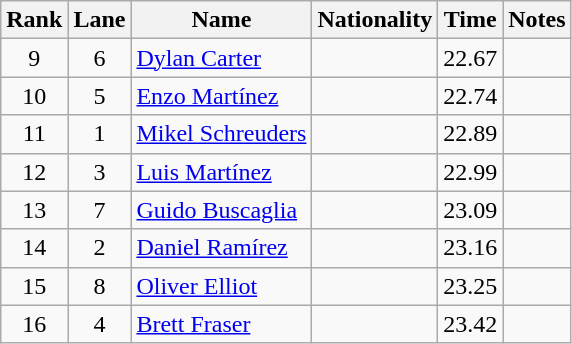<table class="wikitable sortable" style="text-align:center">
<tr>
<th>Rank</th>
<th>Lane</th>
<th>Name</th>
<th>Nationality</th>
<th>Time</th>
<th>Notes</th>
</tr>
<tr>
<td>9</td>
<td>6</td>
<td align=left><a href='#'>Dylan Carter</a></td>
<td align=left></td>
<td>22.67</td>
<td></td>
</tr>
<tr>
<td>10</td>
<td>5</td>
<td align=left><a href='#'>Enzo Martínez</a></td>
<td align=left></td>
<td>22.74</td>
<td></td>
</tr>
<tr>
<td>11</td>
<td>1</td>
<td align=left><a href='#'>Mikel Schreuders</a></td>
<td align=left></td>
<td>22.89</td>
<td></td>
</tr>
<tr>
<td>12</td>
<td>3</td>
<td align=left><a href='#'>Luis Martínez</a></td>
<td align=left></td>
<td>22.99</td>
<td></td>
</tr>
<tr>
<td>13</td>
<td>7</td>
<td align=left><a href='#'>Guido Buscaglia</a></td>
<td align=left></td>
<td>23.09</td>
<td></td>
</tr>
<tr>
<td>14</td>
<td>2</td>
<td align=left><a href='#'>Daniel Ramírez</a></td>
<td align=left></td>
<td>23.16</td>
<td></td>
</tr>
<tr>
<td>15</td>
<td>8</td>
<td align=left><a href='#'>Oliver Elliot</a></td>
<td align=left></td>
<td>23.25</td>
<td></td>
</tr>
<tr>
<td>16</td>
<td>4</td>
<td align=left><a href='#'>Brett Fraser</a></td>
<td align=left></td>
<td>23.42</td>
<td></td>
</tr>
</table>
